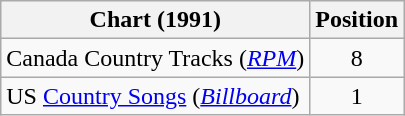<table class="wikitable sortable">
<tr>
<th scope="col">Chart (1991)</th>
<th scope="col">Position</th>
</tr>
<tr>
<td>Canada Country Tracks (<em><a href='#'>RPM</a></em>)</td>
<td align="center">8</td>
</tr>
<tr>
<td>US <a href='#'>Country Songs</a> (<em><a href='#'>Billboard</a></em>)</td>
<td align="center">1</td>
</tr>
</table>
